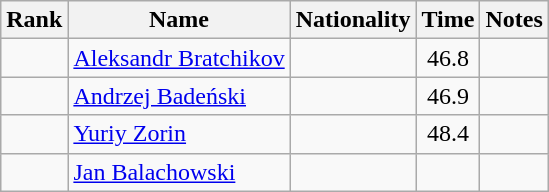<table class="wikitable sortable" style="text-align:center">
<tr>
<th>Rank</th>
<th>Name</th>
<th>Nationality</th>
<th>Time</th>
<th>Notes</th>
</tr>
<tr>
<td></td>
<td align="left"><a href='#'>Aleksandr Bratchikov</a></td>
<td align=left></td>
<td>46.8</td>
<td></td>
</tr>
<tr>
<td></td>
<td align="left"><a href='#'>Andrzej Badeński</a></td>
<td align=left></td>
<td>46.9</td>
<td></td>
</tr>
<tr>
<td></td>
<td align="left"><a href='#'>Yuriy Zorin</a></td>
<td align=left></td>
<td>48.4</td>
<td></td>
</tr>
<tr>
<td></td>
<td align="left"><a href='#'>Jan Balachowski</a></td>
<td align=left></td>
<td></td>
<td></td>
</tr>
</table>
